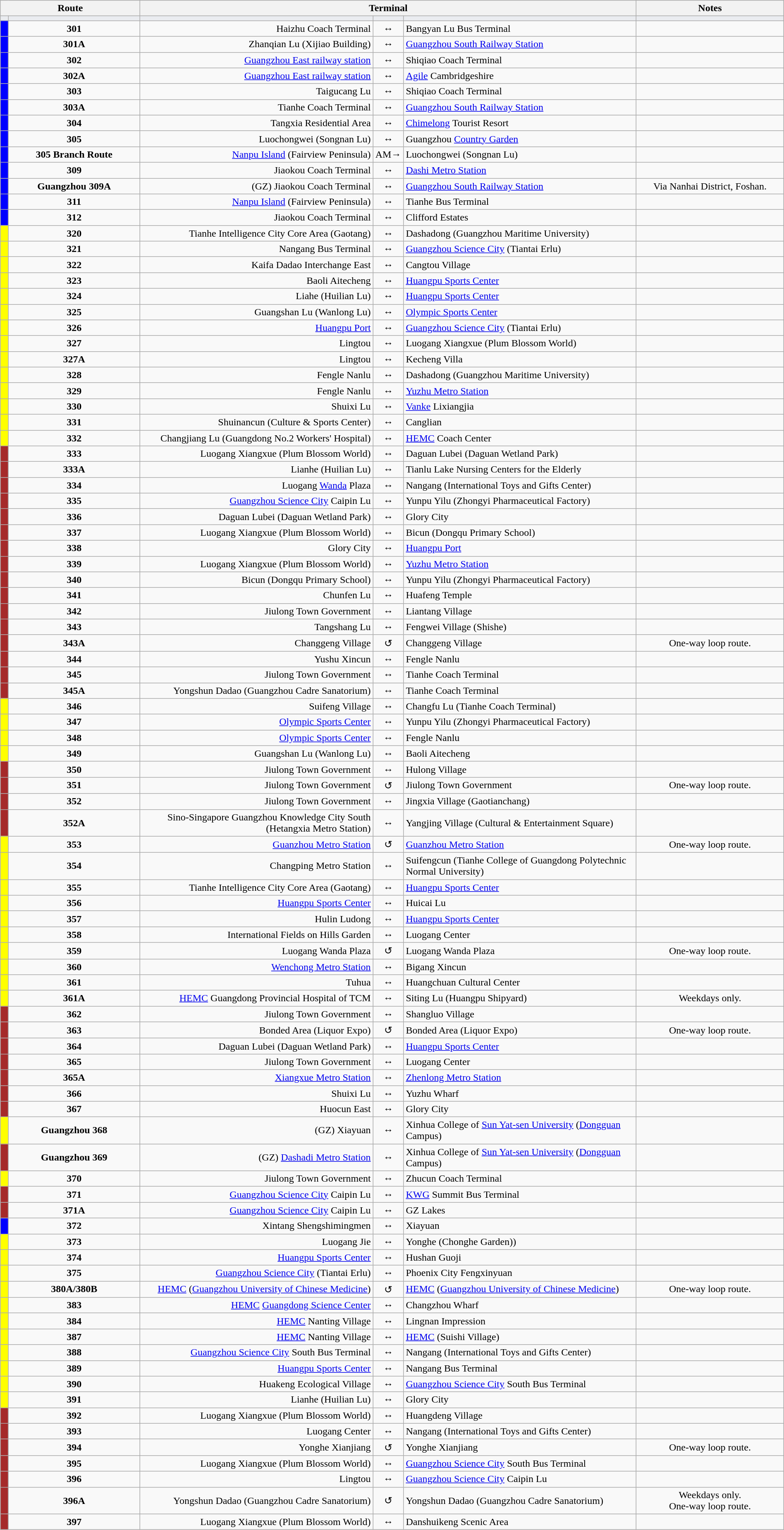<table class="wikitable sortable" style="width:100%; text-align:center">
<tr>
<th colspan="2" width="18%">Route</th>
<th colspan="3">Terminal</th>
<th width="19%">Notes</th>
</tr>
<tr style="background:#EAECF0" height=0>
<td width="1%"></td>
<td></td>
<td width="30%"></td>
<td></td>
<td width="30%"></td>
<td></td>
</tr>
<tr>
<td style="background:blue"></td>
<td><strong>301</strong></td>
<td align=right>Haizhu Coach Terminal</td>
<td>↔</td>
<td align=left>Bangyan Lu Bus Terminal</td>
<td></td>
</tr>
<tr>
<td style="background:blue"></td>
<td><strong>301A</strong></td>
<td align=right>Zhanqian Lu (Xijiao Building)</td>
<td>↔</td>
<td align=left><a href='#'>Guangzhou South Railway Station</a></td>
<td></td>
</tr>
<tr>
<td style="background:blue"></td>
<td><strong>302</strong></td>
<td align=right><a href='#'>Guangzhou East railway station</a></td>
<td>↔</td>
<td align=left>Shiqiao Coach Terminal</td>
<td></td>
</tr>
<tr>
<td style="background:blue"></td>
<td><strong>302A</strong></td>
<td align=right><a href='#'>Guangzhou East railway station</a></td>
<td>↔</td>
<td align=left><a href='#'>Agile</a> Cambridgeshire</td>
<td></td>
</tr>
<tr>
<td style="background:blue"></td>
<td><strong>303</strong></td>
<td align=right>Taigucang Lu</td>
<td>↔</td>
<td align=left>Shiqiao Coach Terminal</td>
<td></td>
</tr>
<tr>
<td style="background:blue"></td>
<td><strong>303A</strong></td>
<td align=right>Tianhe Coach Terminal</td>
<td>↔</td>
<td align=left><a href='#'>Guangzhou South Railway Station</a></td>
<td></td>
</tr>
<tr>
<td style="background:blue"></td>
<td><strong>304</strong></td>
<td align=right>Tangxia Residential Area</td>
<td>↔</td>
<td align=left><a href='#'>Chimelong</a> Tourist Resort</td>
<td></td>
</tr>
<tr>
<td style="background:blue"></td>
<td><strong>305</strong></td>
<td align=right>Luochongwei (Songnan Lu)</td>
<td>↔</td>
<td align=left>Guangzhou <a href='#'>Country Garden</a></td>
<td></td>
</tr>
<tr>
<td style="background:blue"></td>
<td><strong>305 Branch Route</strong></td>
<td align=right><a href='#'>Nanpu Island</a> (Fairview Peninsula)</td>
<td>AM→</td>
<td align=left>Luochongwei (Songnan Lu)</td>
<td></td>
</tr>
<tr>
<td style="background:blue"></td>
<td><strong>309</strong></td>
<td align=right>Jiaokou Coach Terminal</td>
<td>↔</td>
<td align=left><a href='#'>Dashi Metro Station</a></td>
<td></td>
</tr>
<tr>
<td style="background:blue"></td>
<td><strong>Guangzhou 309A</strong></td>
<td align=right>(GZ) Jiaokou Coach Terminal</td>
<td>↔</td>
<td align=left><a href='#'>Guangzhou South Railway Station</a></td>
<td>Via Nanhai District, Foshan.</td>
</tr>
<tr>
<td style="background:blue"></td>
<td><strong>311</strong></td>
<td align=right><a href='#'>Nanpu Island</a> (Fairview Peninsula)</td>
<td>↔</td>
<td align=left>Tianhe Bus Terminal</td>
<td></td>
</tr>
<tr>
<td style="background:blue"></td>
<td><strong>312</strong></td>
<td align=right>Jiaokou Coach Terminal</td>
<td>↔</td>
<td align=left>Clifford Estates</td>
<td></td>
</tr>
<tr>
<td style="background:yellow"></td>
<td><strong>320</strong></td>
<td align=right>Tianhe Intelligence City Core Area (Gaotang)</td>
<td>↔</td>
<td align=left>Dashadong (Guangzhou Maritime University)</td>
<td></td>
</tr>
<tr>
<td style="background:yellow"></td>
<td><strong>321</strong></td>
<td align=right>Nangang Bus Terminal</td>
<td>↔</td>
<td align=left><a href='#'>Guangzhou Science City</a> (Tiantai Erlu)</td>
<td></td>
</tr>
<tr>
<td style="background:yellow"></td>
<td><strong>322</strong></td>
<td align=right>Kaifa Dadao Interchange East</td>
<td>↔</td>
<td align=left>Cangtou Village</td>
<td></td>
</tr>
<tr>
<td style="background:yellow"></td>
<td><strong>323</strong></td>
<td align=right>Baoli Aitecheng</td>
<td>↔</td>
<td align=left><a href='#'>Huangpu Sports Center</a></td>
<td></td>
</tr>
<tr>
<td style="background:yellow"></td>
<td><strong>324</strong></td>
<td align=right>Liahe (Huilian Lu)</td>
<td>↔</td>
<td align=left><a href='#'>Huangpu Sports Center</a></td>
<td></td>
</tr>
<tr>
<td style="background:yellow"></td>
<td><strong>325</strong></td>
<td align=right>Guangshan Lu (Wanlong Lu)</td>
<td>↔</td>
<td align=left><a href='#'>Olympic Sports Center</a></td>
<td></td>
</tr>
<tr>
<td style="background:yellow"></td>
<td><strong>326</strong></td>
<td align=right><a href='#'>Huangpu Port</a></td>
<td>↔</td>
<td align=left><a href='#'>Guangzhou Science City</a> (Tiantai Erlu)</td>
<td></td>
</tr>
<tr>
<td style="background:yellow"></td>
<td><strong>327</strong></td>
<td align=right>Lingtou</td>
<td>↔</td>
<td align=left>Luogang Xiangxue (Plum Blossom World)</td>
<td></td>
</tr>
<tr>
<td style="background:yellow"></td>
<td><strong>327A</strong></td>
<td align=right>Lingtou</td>
<td>↔</td>
<td align=left>Kecheng Villa</td>
<td></td>
</tr>
<tr>
<td style="background:yellow"></td>
<td><strong>328</strong></td>
<td align=right>Fengle Nanlu</td>
<td>↔</td>
<td align=left>Dashadong (Guangzhou Maritime University)</td>
<td></td>
</tr>
<tr>
<td style="background:yellow"></td>
<td><strong>329</strong></td>
<td align=right>Fengle Nanlu</td>
<td>↔</td>
<td align=left><a href='#'>Yuzhu Metro Station</a></td>
<td></td>
</tr>
<tr>
<td style="background:yellow"></td>
<td><strong>330</strong></td>
<td align=right>Shuixi Lu</td>
<td>↔</td>
<td align=left><a href='#'>Vanke</a> Lixiangjia</td>
<td></td>
</tr>
<tr>
<td style="background:yellow"></td>
<td><strong>331</strong></td>
<td align=right>Shuinancun (Culture & Sports Center)</td>
<td>↔</td>
<td align=left>Canglian</td>
<td></td>
</tr>
<tr>
<td style="background:yellow"></td>
<td><strong>332</strong></td>
<td align=right>Changjiang Lu (Guangdong No.2 Workers' Hospital)</td>
<td>↔</td>
<td align=left><a href='#'>HEMC</a> Coach Center</td>
<td></td>
</tr>
<tr>
<td style="background:brown"></td>
<td><strong>333</strong></td>
<td align=right>Luogang Xiangxue (Plum Blossom World)</td>
<td>↔</td>
<td align=left>Daguan Lubei (Daguan Wetland Park)</td>
<td></td>
</tr>
<tr>
<td style="background:brown"></td>
<td><strong>333A</strong></td>
<td align=right>Lianhe (Huilian Lu)</td>
<td>↔</td>
<td align=left>Tianlu Lake Nursing Centers for the Elderly</td>
<td></td>
</tr>
<tr>
<td style="background:brown"></td>
<td><strong>334</strong></td>
<td align=right>Luogang <a href='#'>Wanda</a> Plaza</td>
<td>↔</td>
<td align=left>Nangang (International Toys and Gifts Center)</td>
<td></td>
</tr>
<tr>
<td style="background:brown"></td>
<td><strong>335</strong></td>
<td align=right><a href='#'>Guangzhou Science City</a> Caipin Lu</td>
<td>↔</td>
<td align=left>Yunpu Yilu (Zhongyi Pharmaceutical Factory)</td>
<td></td>
</tr>
<tr>
<td style="background:brown"></td>
<td><strong>336</strong></td>
<td align=right>Daguan Lubei (Daguan Wetland Park)</td>
<td>↔</td>
<td align=left>Glory City</td>
<td></td>
</tr>
<tr>
<td style="background:brown"></td>
<td><strong>337</strong></td>
<td align=right>Luogang Xiangxue (Plum Blossom World)</td>
<td>↔</td>
<td align=left>Bicun (Dongqu Primary School)</td>
<td></td>
</tr>
<tr>
<td style="background:brown"></td>
<td><strong>338</strong></td>
<td align=right>Glory City</td>
<td>↔</td>
<td align=left><a href='#'>Huangpu Port</a></td>
<td></td>
</tr>
<tr>
<td style="background:brown"></td>
<td><strong>339</strong></td>
<td align=right>Luogang Xiangxue (Plum Blossom World)</td>
<td>↔</td>
<td align=left><a href='#'>Yuzhu Metro Station</a></td>
<td></td>
</tr>
<tr>
<td style="background:brown"></td>
<td><strong>340</strong></td>
<td align=right>Bicun (Dongqu Primary School)</td>
<td>↔</td>
<td align=left>Yunpu Yilu (Zhongyi Pharmaceutical Factory)</td>
<td></td>
</tr>
<tr>
<td style="background:brown"></td>
<td><strong>341</strong></td>
<td align=right>Chunfen Lu</td>
<td>↔</td>
<td align=left>Huafeng Temple</td>
<td></td>
</tr>
<tr>
<td style="background:brown"></td>
<td><strong>342</strong></td>
<td align=right>Jiulong Town Government</td>
<td>↔</td>
<td align=left>Liantang Village</td>
<td></td>
</tr>
<tr>
<td style="background:brown"></td>
<td><strong>343</strong></td>
<td align=right>Tangshang Lu</td>
<td>↔</td>
<td align=left>Fengwei Village (Shishe)</td>
<td></td>
</tr>
<tr>
<td style="background:brown"></td>
<td><strong>343A</strong></td>
<td align=right>Changgeng Village</td>
<td>↺</td>
<td align=left>Changgeng Village</td>
<td>One-way loop route.</td>
</tr>
<tr>
<td style="background:brown"></td>
<td><strong>344</strong></td>
<td align=right>Yushu Xincun</td>
<td>↔</td>
<td align=left>Fengle Nanlu</td>
<td></td>
</tr>
<tr>
<td style="background:brown"></td>
<td><strong>345</strong></td>
<td align=right>Jiulong Town Government</td>
<td>↔</td>
<td align=left>Tianhe Coach Terminal</td>
<td></td>
</tr>
<tr>
<td style="background:brown"></td>
<td><strong>345A</strong></td>
<td align=right>Yongshun Dadao (Guangzhou Cadre Sanatorium)</td>
<td>↔</td>
<td align=left>Tianhe Coach Terminal</td>
<td></td>
</tr>
<tr>
<td style="background:yellow"></td>
<td><strong>346</strong></td>
<td align=right>Suifeng Village</td>
<td>↔</td>
<td align=left>Changfu Lu (Tianhe Coach Terminal)</td>
<td></td>
</tr>
<tr>
<td style="background:yellow"></td>
<td><strong>347</strong></td>
<td align=right><a href='#'>Olympic Sports Center</a></td>
<td>↔</td>
<td align=left>Yunpu Yilu (Zhongyi Pharmaceutical Factory)</td>
<td></td>
</tr>
<tr>
<td style="background:yellow"></td>
<td><strong>348</strong></td>
<td align=right><a href='#'>Olympic Sports Center</a></td>
<td>↔</td>
<td align=left>Fengle Nanlu</td>
<td></td>
</tr>
<tr>
<td style="background:yellow"></td>
<td><strong>349</strong></td>
<td align=right>Guangshan Lu (Wanlong Lu)</td>
<td>↔</td>
<td align=left>Baoli Aitecheng</td>
<td></td>
</tr>
<tr>
<td style="background:brown"></td>
<td><strong>350</strong></td>
<td align=right>Jiulong Town Government</td>
<td>↔</td>
<td align=left>Hulong Village</td>
<td></td>
</tr>
<tr>
<td style="background:brown"></td>
<td><strong>351</strong></td>
<td align=right>Jiulong Town Government</td>
<td>↺</td>
<td align=left>Jiulong Town Government</td>
<td>One-way loop route.</td>
</tr>
<tr>
<td style="background:brown"></td>
<td><strong>352</strong></td>
<td align=right>Jiulong Town Government</td>
<td>↔</td>
<td align=left>Jingxia Village (Gaotianchang)</td>
<td></td>
</tr>
<tr>
<td style="background:brown"></td>
<td><strong>352A</strong></td>
<td align=right>Sino-Singapore Guangzhou Knowledge City South (Hetangxia Metro Station)</td>
<td>↔</td>
<td align=left>Yangjing Village (Cultural & Entertainment Square)</td>
<td></td>
</tr>
<tr>
<td style="background:yellow"></td>
<td><strong>353</strong></td>
<td align=right><a href='#'>Guanzhou Metro Station</a></td>
<td>↺</td>
<td align=left><a href='#'>Guanzhou Metro Station</a></td>
<td>One-way loop route.</td>
</tr>
<tr>
<td style="background:yellow"></td>
<td><strong>354</strong></td>
<td align=right>Changping Metro Station</td>
<td>↔</td>
<td align=left>Suifengcun (Tianhe College of Guangdong Polytechnic Normal University)</td>
<td></td>
</tr>
<tr>
<td style="background:yellow"></td>
<td><strong>355</strong></td>
<td align=right>Tianhe Intelligence City Core Area (Gaotang)</td>
<td>↔</td>
<td align=left><a href='#'>Huangpu Sports Center</a></td>
<td></td>
</tr>
<tr>
<td style="background:yellow"></td>
<td><strong>356</strong></td>
<td align=right><a href='#'>Huangpu Sports Center</a></td>
<td>↔</td>
<td align=left>Huicai Lu</td>
<td></td>
</tr>
<tr>
<td style="background:yellow"></td>
<td><strong>357</strong></td>
<td align=right>Hulin Ludong</td>
<td>↔</td>
<td align=left><a href='#'>Huangpu Sports Center</a></td>
<td></td>
</tr>
<tr>
<td style="background:yellow"></td>
<td><strong>358</strong></td>
<td align=right>International Fields on Hills Garden</td>
<td>↔</td>
<td align=left>Luogang Center</td>
<td></td>
</tr>
<tr>
<td style="background:yellow"></td>
<td><strong>359</strong></td>
<td align=right>Luogang Wanda Plaza</td>
<td>↺</td>
<td align=left>Luogang Wanda Plaza</td>
<td>One-way loop route.</td>
</tr>
<tr>
<td style="background:yellow"></td>
<td><strong>360</strong></td>
<td align=right><a href='#'>Wenchong Metro Station</a></td>
<td>↔</td>
<td align=left>Bigang Xincun</td>
<td></td>
</tr>
<tr>
<td style="background:yellow"></td>
<td><strong>361</strong></td>
<td align=right>Tuhua</td>
<td>↔</td>
<td align=left>Huangchuan Cultural Center</td>
<td></td>
</tr>
<tr>
<td style="background:yellow"></td>
<td><strong>361A</strong></td>
<td align=right><a href='#'>HEMC</a> Guangdong Provincial Hospital of TCM</td>
<td>↔</td>
<td align=left>Siting Lu (Huangpu Shipyard)</td>
<td>Weekdays only.</td>
</tr>
<tr>
<td style="background:brown"></td>
<td><strong>362</strong></td>
<td align=right>Jiulong Town Government</td>
<td>↔</td>
<td align=left>Shangluo Village</td>
<td></td>
</tr>
<tr>
<td style="background:brown"></td>
<td><strong>363</strong></td>
<td align=right>Bonded Area (Liquor Expo)</td>
<td>↺</td>
<td align=left>Bonded Area (Liquor Expo)</td>
<td>One-way loop route.</td>
</tr>
<tr>
<td style="background:brown"></td>
<td><strong>364</strong></td>
<td align=right>Daguan Lubei (Daguan Wetland Park)</td>
<td>↔</td>
<td align=left><a href='#'>Huangpu Sports Center</a></td>
<td></td>
</tr>
<tr>
<td style="background:brown"></td>
<td><strong>365</strong></td>
<td align=right>Jiulong Town Government</td>
<td>↔</td>
<td align=left>Luogang Center</td>
<td></td>
</tr>
<tr>
<td style="background:brown"></td>
<td><strong>365A</strong></td>
<td align=right><a href='#'>Xiangxue Metro Station</a></td>
<td>↔</td>
<td align=left><a href='#'>Zhenlong Metro Station</a></td>
<td></td>
</tr>
<tr>
<td style="background:brown"></td>
<td><strong>366</strong></td>
<td align=right>Shuixi Lu</td>
<td>↔</td>
<td align=left>Yuzhu Wharf</td>
<td></td>
</tr>
<tr>
<td style="background:brown"></td>
<td><strong>367</strong></td>
<td align=right>Huocun East</td>
<td>↔</td>
<td align=left>Glory City</td>
<td></td>
</tr>
<tr>
<td style="background:yellow"></td>
<td><strong>Guangzhou 368</strong></td>
<td align=right>(GZ) Xiayuan</td>
<td>↔</td>
<td align=left>Xinhua College of <a href='#'>Sun Yat-sen University</a> (<a href='#'>Dongguan</a> Campus)</td>
<td></td>
</tr>
<tr>
<td style="background:brown"></td>
<td><strong>Guangzhou 369</strong></td>
<td align=right>(GZ) <a href='#'>Dashadi Metro Station</a></td>
<td>↔</td>
<td align=left>Xinhua College of <a href='#'>Sun Yat-sen University</a> (<a href='#'>Dongguan</a> Campus)</td>
<td></td>
</tr>
<tr>
<td style="background:yellow"></td>
<td><strong>370</strong></td>
<td align=right>Jiulong Town Government</td>
<td>↔</td>
<td align=left>Zhucun Coach Terminal</td>
<td></td>
</tr>
<tr>
<td style="background:brown"></td>
<td><strong>371</strong></td>
<td align=right><a href='#'>Guangzhou Science City</a> Caipin Lu</td>
<td>↔</td>
<td align=left><a href='#'>KWG</a> Summit Bus Terminal</td>
<td></td>
</tr>
<tr>
<td style="background:brown"></td>
<td><strong>371A</strong></td>
<td align=right><a href='#'>Guangzhou Science City</a> Caipin Lu</td>
<td>↔</td>
<td align=left>GZ Lakes</td>
<td></td>
</tr>
<tr>
<td style="background:blue"></td>
<td><strong>372</strong></td>
<td align=right>Xintang Shengshimingmen</td>
<td>↔</td>
<td align=left>Xiayuan</td>
<td></td>
</tr>
<tr>
<td style="background:yellow"></td>
<td><strong>373</strong></td>
<td align=right>Luogang Jie</td>
<td>↔</td>
<td align=left>Yonghe (Chonghe Garden))</td>
<td></td>
</tr>
<tr>
<td style="background:yellow"></td>
<td><strong>374</strong></td>
<td align=right><a href='#'>Huangpu Sports Center</a></td>
<td>↔</td>
<td align=left>Hushan Guoji</td>
<td></td>
</tr>
<tr>
<td style="background:yellow"></td>
<td><strong>375</strong></td>
<td align=right><a href='#'>Guangzhou Science City</a> (Tiantai Erlu)</td>
<td>↔</td>
<td align=left>Phoenix City Fengxinyuan</td>
<td></td>
</tr>
<tr>
<td style="background:yellow"></td>
<td><strong>380A/380B</strong></td>
<td align=right><a href='#'>HEMC</a> (<a href='#'>Guangzhou University of Chinese Medicine</a>)</td>
<td>↺</td>
<td align=left><a href='#'>HEMC</a> (<a href='#'>Guangzhou University of Chinese Medicine</a>)</td>
<td>One-way loop route.</td>
</tr>
<tr>
<td style="background:yellow"></td>
<td><strong>383</strong></td>
<td align=right><a href='#'>HEMC</a> <a href='#'>Guangdong Science Center</a></td>
<td>↔</td>
<td align=left>Changzhou Wharf</td>
<td></td>
</tr>
<tr>
<td style="background:yellow"></td>
<td><strong>384</strong></td>
<td align=right><a href='#'>HEMC</a> Nanting Village</td>
<td>↔</td>
<td align=left>Lingnan Impression</td>
<td></td>
</tr>
<tr>
<td style="background:yellow"></td>
<td><strong>387</strong></td>
<td align=right><a href='#'>HEMC</a> Nanting Village</td>
<td>↔</td>
<td align=left><a href='#'>HEMC</a> (Suishi Village)</td>
<td></td>
</tr>
<tr>
<td style="background:yellow"></td>
<td><strong>388</strong></td>
<td align=right><a href='#'>Guangzhou Science City</a> South Bus Terminal</td>
<td>↔</td>
<td align=left>Nangang (International Toys and Gifts Center)</td>
<td></td>
</tr>
<tr>
<td style="background:yellow"></td>
<td><strong>389</strong></td>
<td align=right><a href='#'>Huangpu Sports Center</a></td>
<td>↔</td>
<td align=left>Nangang Bus Terminal</td>
<td></td>
</tr>
<tr>
<td style="background:yellow"></td>
<td><strong>390</strong></td>
<td align=right>Huakeng Ecological Village</td>
<td>↔</td>
<td align=left><a href='#'>Guangzhou Science City</a> South Bus Terminal</td>
<td></td>
</tr>
<tr>
<td style="background:yellow"></td>
<td><strong>391</strong></td>
<td align=right>Lianhe (Huilian Lu)</td>
<td>↔</td>
<td align=left>Glory City</td>
<td></td>
</tr>
<tr>
<td style="background:brown"></td>
<td><strong>392</strong></td>
<td align=right>Luogang Xiangxue (Plum Blossom World)</td>
<td>↔</td>
<td align=left>Huangdeng Village</td>
<td></td>
</tr>
<tr>
<td style="background:brown"></td>
<td><strong>393</strong></td>
<td align=right>Luogang Center</td>
<td>↔</td>
<td align=left>Nangang (International Toys and Gifts Center)</td>
<td></td>
</tr>
<tr>
<td style="background:brown"></td>
<td><strong>394</strong></td>
<td align=right>Yonghe Xianjiang</td>
<td>↺</td>
<td align=left>Yonghe Xianjiang</td>
<td>One-way loop route.</td>
</tr>
<tr>
<td style="background:brown"></td>
<td><strong>395</strong></td>
<td align=right>Luogang Xiangxue (Plum Blossom World)</td>
<td>↔</td>
<td align=left><a href='#'>Guangzhou Science City</a> South Bus Terminal</td>
<td></td>
</tr>
<tr>
<td style="background:brown"></td>
<td><strong>396</strong></td>
<td align=right>Lingtou</td>
<td>↔</td>
<td align=left><a href='#'>Guangzhou Science City</a> Caipin Lu</td>
<td></td>
</tr>
<tr>
<td style="background:brown"></td>
<td><strong>396A</strong></td>
<td align=right>Yongshun Dadao (Guangzhou Cadre Sanatorium)</td>
<td>↺</td>
<td align=left>Yongshun Dadao (Guangzhou Cadre Sanatorium)</td>
<td>Weekdays only.<br>One-way loop route.</td>
</tr>
<tr>
<td style="background:brown"></td>
<td><strong>397</strong></td>
<td align=right>Luogang Xiangxue (Plum Blossom World)</td>
<td>↔</td>
<td align=left>Danshuikeng Scenic Area</td>
<td></td>
</tr>
</table>
